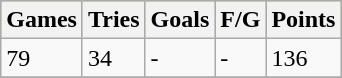<table class="wikitable">
<tr bgcolor=#bdb76b>
<th>Games</th>
<th>Tries</th>
<th>Goals</th>
<th>F/G</th>
<th>Points</th>
</tr>
<tr>
<td>79</td>
<td>34</td>
<td>-</td>
<td>-</td>
<td>136</td>
</tr>
<tr>
</tr>
</table>
